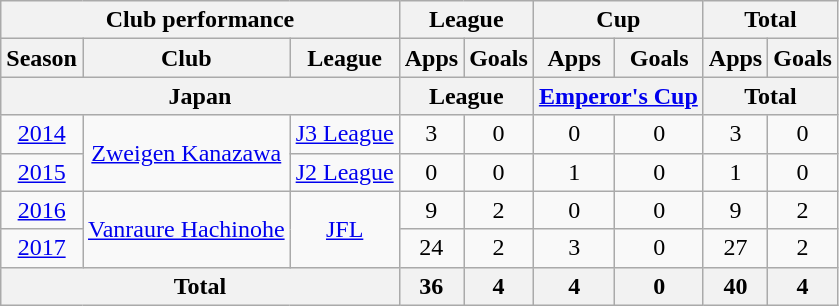<table class="wikitable" style="text-align:center;">
<tr>
<th colspan=3>Club performance</th>
<th colspan=2>League</th>
<th colspan=2>Cup</th>
<th colspan=2>Total</th>
</tr>
<tr>
<th>Season</th>
<th>Club</th>
<th>League</th>
<th>Apps</th>
<th>Goals</th>
<th>Apps</th>
<th>Goals</th>
<th>Apps</th>
<th>Goals</th>
</tr>
<tr>
<th colspan=3>Japan</th>
<th colspan=2>League</th>
<th colspan=2><a href='#'>Emperor's Cup</a></th>
<th colspan=2>Total</th>
</tr>
<tr>
<td><a href='#'>2014</a></td>
<td rowspan="2"><a href='#'>Zweigen Kanazawa</a></td>
<td><a href='#'>J3 League</a></td>
<td>3</td>
<td>0</td>
<td>0</td>
<td>0</td>
<td>3</td>
<td>0</td>
</tr>
<tr>
<td><a href='#'>2015</a></td>
<td rowspan="1"><a href='#'>J2 League</a></td>
<td>0</td>
<td>0</td>
<td>1</td>
<td>0</td>
<td>1</td>
<td>0</td>
</tr>
<tr>
<td><a href='#'>2016</a></td>
<td rowspan="2"><a href='#'>Vanraure Hachinohe</a></td>
<td rowspan="2"><a href='#'>JFL</a></td>
<td>9</td>
<td>2</td>
<td>0</td>
<td>0</td>
<td>9</td>
<td>2</td>
</tr>
<tr>
<td><a href='#'>2017</a></td>
<td>24</td>
<td>2</td>
<td>3</td>
<td>0</td>
<td>27</td>
<td>2</td>
</tr>
<tr>
<th colspan=3>Total</th>
<th>36</th>
<th>4</th>
<th>4</th>
<th>0</th>
<th>40</th>
<th>4</th>
</tr>
</table>
